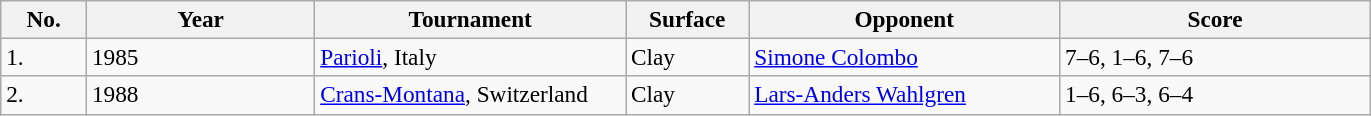<table class="sortable wikitable" style=font-size:97%>
<tr>
<th width=50>No.</th>
<th width=145>Year</th>
<th width=200>Tournament</th>
<th width=75>Surface</th>
<th width=200>Opponent</th>
<th width=200>Score</th>
</tr>
<tr>
<td>1.</td>
<td>1985</td>
<td><a href='#'>Parioli</a>, Italy</td>
<td>Clay</td>
<td> <a href='#'>Simone Colombo</a></td>
<td>7–6, 1–6, 7–6</td>
</tr>
<tr>
<td>2.</td>
<td>1988</td>
<td><a href='#'>Crans-Montana</a>, Switzerland</td>
<td>Clay</td>
<td> <a href='#'>Lars-Anders Wahlgren</a></td>
<td>1–6, 6–3, 6–4</td>
</tr>
</table>
